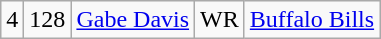<table class="wikitable" style="text-align:center">
<tr>
<td>4</td>
<td>128</td>
<td><a href='#'>Gabe Davis</a></td>
<td>WR</td>
<td><a href='#'>Buffalo Bills</a></td>
</tr>
</table>
